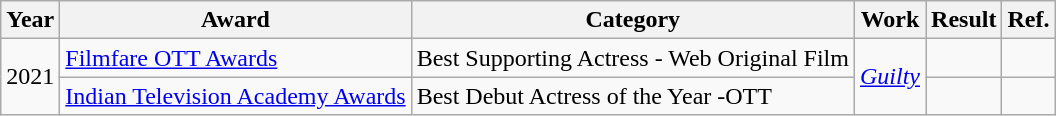<table class="wikitable">
<tr>
<th>Year</th>
<th>Award</th>
<th>Category</th>
<th>Work</th>
<th>Result</th>
<th>Ref.</th>
</tr>
<tr>
<td rowspan="2">2021</td>
<td><a href='#'>Filmfare OTT Awards</a></td>
<td>Best Supporting Actress - Web Original Film</td>
<td rowspan="2"><em><a href='#'>Guilty</a></em></td>
<td></td>
<td></td>
</tr>
<tr>
<td><a href='#'>Indian Television Academy Awards</a></td>
<td>Best Debut Actress of the Year -OTT</td>
<td></td>
<td></td>
</tr>
</table>
